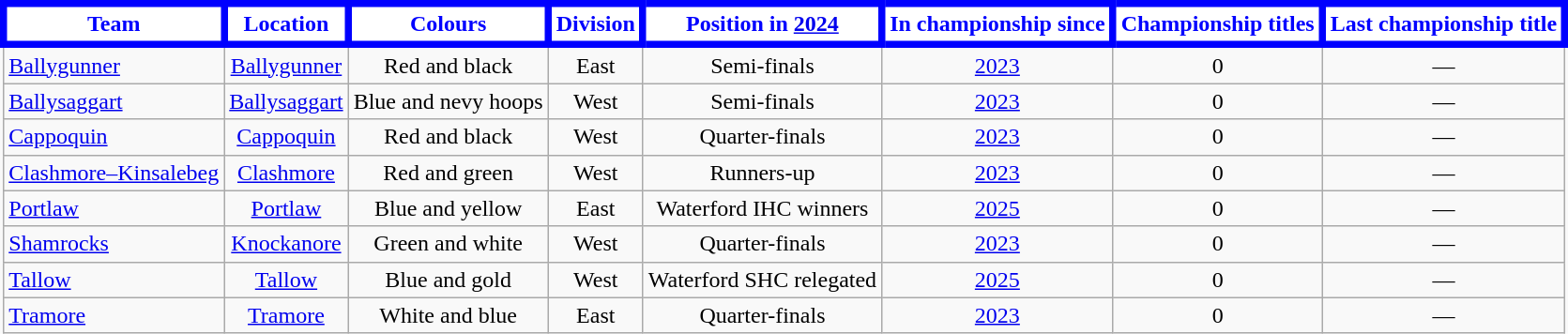<table class="wikitable sortable" style="text-align:center;">
<tr>
<th style="background:white;color:blue; border:5px solid blue">Team</th>
<th style="background:white;color:blue; border:5px solid blue">Location</th>
<th style="background:white;color:blue; border:5px solid blue">Colours</th>
<th style="background:white;color:blue; border:5px solid blue">Division</th>
<th style="background:white;color:blue; border:5px solid blue">Position in <a href='#'>2024</a></th>
<th style="background:white;color:blue; border:5px solid blue">In championship since</th>
<th style="background:white;color:blue; border:5px solid blue">Championship titles</th>
<th style="background:white;color:blue; border:5px solid blue">Last championship title</th>
</tr>
<tr>
<td style="text-align:left;"> <a href='#'>Ballygunner</a></td>
<td><a href='#'>Ballygunner</a></td>
<td>Red and black</td>
<td>East</td>
<td>Semi-finals</td>
<td><a href='#'>2023</a></td>
<td>0</td>
<td>—</td>
</tr>
<tr>
<td style="text-align:left;"> <a href='#'>Ballysaggart</a></td>
<td><a href='#'>Ballysaggart</a></td>
<td>Blue and nevy hoops</td>
<td>West</td>
<td>Semi-finals</td>
<td><a href='#'>2023</a></td>
<td>0</td>
<td>—</td>
</tr>
<tr>
<td style="text-align:left;"> <a href='#'>Cappoquin</a></td>
<td><a href='#'>Cappoquin</a></td>
<td>Red and black</td>
<td>West</td>
<td>Quarter-finals</td>
<td><a href='#'>2023</a></td>
<td>0</td>
<td>—</td>
</tr>
<tr>
<td style="text-align:left;"> <a href='#'>Clashmore–Kinsalebeg</a></td>
<td><a href='#'>Clashmore</a></td>
<td>Red and green</td>
<td>West</td>
<td>Runners-up</td>
<td><a href='#'>2023</a></td>
<td>0</td>
<td>—</td>
</tr>
<tr>
<td style="text-align:left;"> <a href='#'>Portlaw</a></td>
<td><a href='#'>Portlaw</a></td>
<td>Blue and yellow</td>
<td>East</td>
<td>Waterford IHC winners</td>
<td><a href='#'>2025</a></td>
<td>0</td>
<td>—</td>
</tr>
<tr>
<td style="text-align:left;"> <a href='#'>Shamrocks</a></td>
<td><a href='#'>Knockanore</a></td>
<td>Green and white</td>
<td>West</td>
<td>Quarter-finals</td>
<td><a href='#'>2023</a></td>
<td>0</td>
<td>—</td>
</tr>
<tr>
<td style="text-align:left;"> <a href='#'>Tallow</a></td>
<td><a href='#'>Tallow</a></td>
<td>Blue and gold</td>
<td>West</td>
<td>Waterford SHC relegated</td>
<td><a href='#'>2025</a></td>
<td>0</td>
<td>—</td>
</tr>
<tr>
<td style="text-align:left;"> <a href='#'>Tramore</a></td>
<td><a href='#'>Tramore</a></td>
<td>White and blue</td>
<td>East</td>
<td>Quarter-finals</td>
<td><a href='#'>2023</a></td>
<td>0</td>
<td>—</td>
</tr>
</table>
